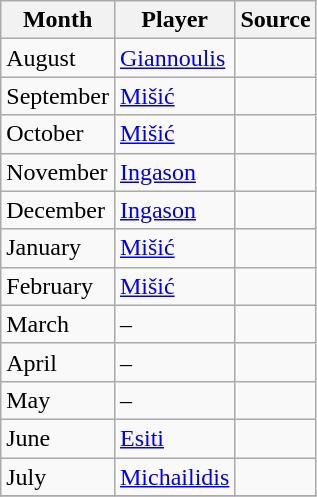<table class="wikitable" style="text-align:left">
<tr>
<th>Month</th>
<th>Player</th>
<th>Source</th>
</tr>
<tr>
<td>August</td>
<td><a href='#'>Giannoulis</a></td>
<td></td>
</tr>
<tr>
<td>September</td>
<td><a href='#'>Mišić</a></td>
<td></td>
</tr>
<tr>
<td>October</td>
<td><a href='#'>Mišić</a></td>
<td></td>
</tr>
<tr>
<td>November</td>
<td><a href='#'>Ingason</a></td>
<td></td>
</tr>
<tr>
<td>December</td>
<td><a href='#'>Ingason</a></td>
<td></td>
</tr>
<tr>
<td>January</td>
<td><a href='#'>Mišić</a></td>
<td></td>
</tr>
<tr>
<td>February</td>
<td><a href='#'>Mišić</a></td>
<td></td>
</tr>
<tr>
<td>March</td>
<td>–</td>
<td></td>
</tr>
<tr>
<td>April</td>
<td>–</td>
<td></td>
</tr>
<tr>
<td>May</td>
<td>–</td>
<td></td>
</tr>
<tr>
<td>June</td>
<td><a href='#'>Esiti</a></td>
<td></td>
</tr>
<tr>
<td>July</td>
<td><a href='#'>Michailidis</a></td>
<td></td>
</tr>
<tr>
</tr>
</table>
